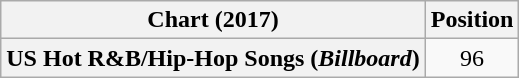<table class="wikitable plainrowheaders" style="text-align:center;">
<tr>
<th scope="col">Chart (2017)</th>
<th scope="col">Position</th>
</tr>
<tr>
<th scope="row">US Hot R&B/Hip-Hop Songs (<em>Billboard</em>)</th>
<td>96</td>
</tr>
</table>
